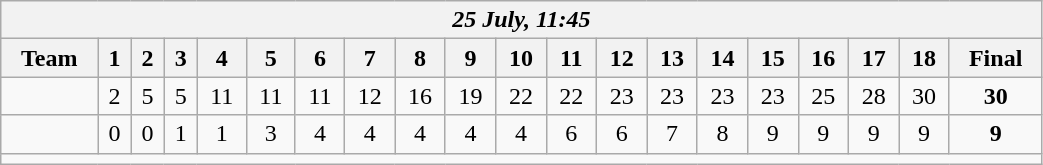<table class=wikitable style="text-align:center; width: 55%">
<tr>
<th colspan=20><em>25 July, 11:45</em></th>
</tr>
<tr>
<th>Team</th>
<th>1</th>
<th>2</th>
<th>3</th>
<th>4</th>
<th>5</th>
<th>6</th>
<th>7</th>
<th>8</th>
<th>9</th>
<th>10</th>
<th>11</th>
<th>12</th>
<th>13</th>
<th>14</th>
<th>15</th>
<th>16</th>
<th>17</th>
<th>18</th>
<th>Final</th>
</tr>
<tr>
<td align=left><strong></strong></td>
<td>2</td>
<td>5</td>
<td>5</td>
<td>11</td>
<td>11</td>
<td>11</td>
<td>12</td>
<td>16</td>
<td>19</td>
<td>22</td>
<td>22</td>
<td>23</td>
<td>23</td>
<td>23</td>
<td>23</td>
<td>25</td>
<td>28</td>
<td>30</td>
<td><strong>30</strong></td>
</tr>
<tr>
<td align=left></td>
<td>0</td>
<td>0</td>
<td>1</td>
<td>1</td>
<td>3</td>
<td>4</td>
<td>4</td>
<td>4</td>
<td>4</td>
<td>4</td>
<td>6</td>
<td>6</td>
<td>7</td>
<td>8</td>
<td>9</td>
<td>9</td>
<td>9</td>
<td>9</td>
<td><strong>9</strong></td>
</tr>
<tr>
<td colspan=20></td>
</tr>
</table>
